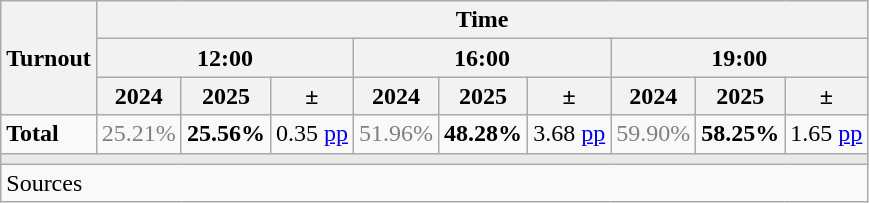<table class="wikitable sortable" style="text-align:right;">
<tr>
<th rowspan="3">Turnout</th>
<th colspan="9">Time</th>
</tr>
<tr>
<th colspan="3">12:00</th>
<th colspan="3">16:00</th>
<th colspan="3">19:00</th>
</tr>
<tr>
<th>2024</th>
<th>2025</th>
<th>±</th>
<th>2024</th>
<th>2025</th>
<th>±</th>
<th>2024</th>
<th>2025</th>
<th>±</th>
</tr>
<tr>
<td align="left"><strong>Total</strong></td>
<td style="color:gray;">25.21%</td>
<td><strong>25.56%</strong></td>
<td> 0.35 <a href='#'>pp</a></td>
<td style="color:gray;">51.96%</td>
<td><strong>48.28%</strong></td>
<td> 3.68 <a href='#'>pp</a></td>
<td style="color:gray;">59.90%</td>
<td><strong>58.25%</strong></td>
<td> 1.65 <a href='#'>pp</a></td>
</tr>
<tr>
<td colspan="10" bgcolor="#E9E9E9"></td>
</tr>
<tr>
<td align="left" colspan="10">Sources</td>
</tr>
</table>
